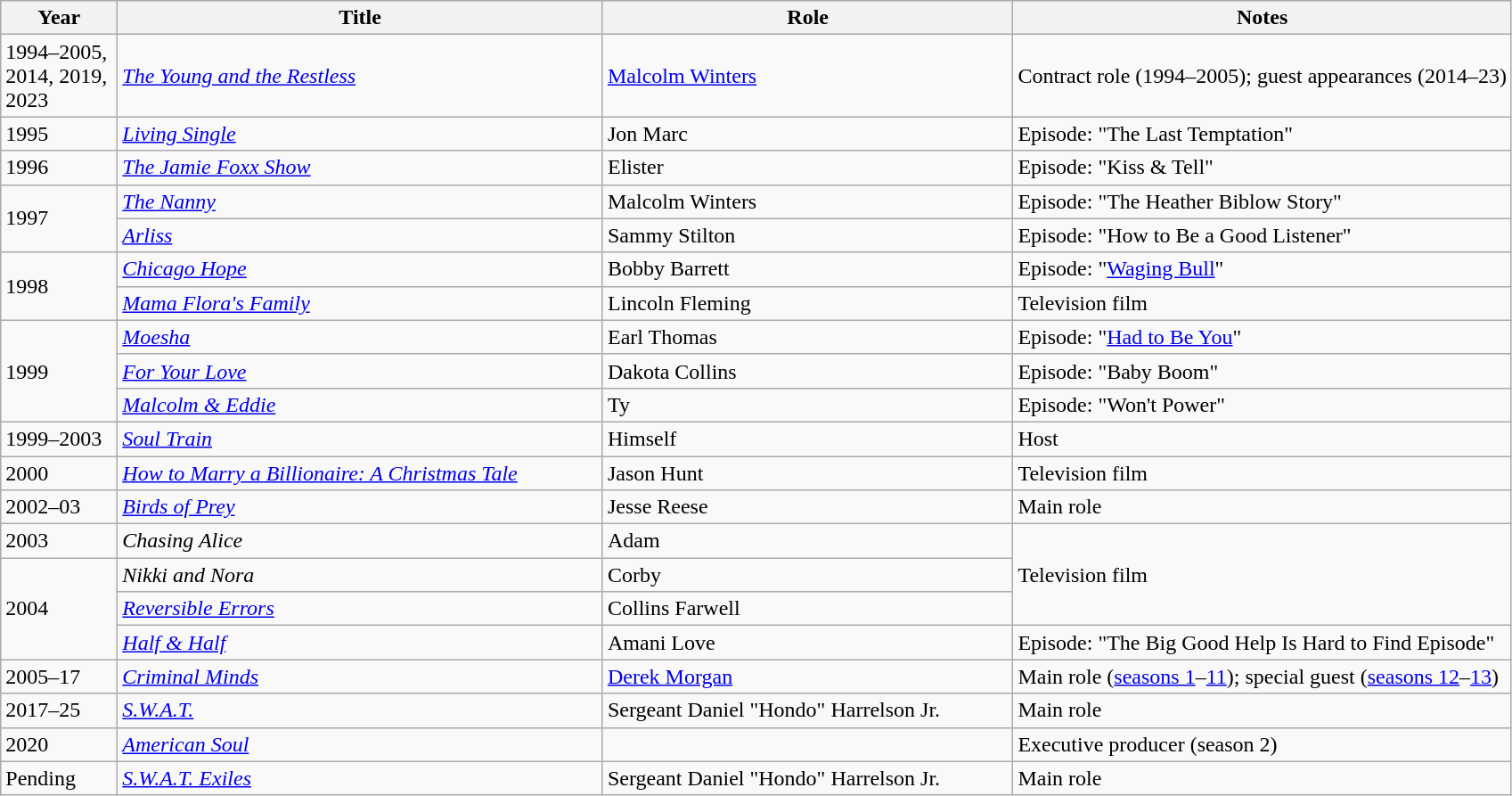<table class="wikitable sortable">
<tr>
<th style="width:5em;">Year</th>
<th>Title</th>
<th>Role</th>
<th class="unsortable" style="width:33%;">Notes</th>
</tr>
<tr>
<td>1994–2005, 2014, 2019, 2023</td>
<td><em><a href='#'>The Young and the Restless</a></em></td>
<td><a href='#'>Malcolm Winters</a></td>
<td>Contract role (1994–2005); guest appearances (2014–23)</td>
</tr>
<tr>
<td>1995</td>
<td><em><a href='#'>Living Single</a></em></td>
<td>Jon Marc</td>
<td>Episode: "The Last Temptation"</td>
</tr>
<tr>
<td>1996</td>
<td><em><a href='#'>The Jamie Foxx Show</a></em></td>
<td>Elister</td>
<td>Episode: "Kiss & Tell"</td>
</tr>
<tr>
<td rowspan="2">1997</td>
<td><em><a href='#'>The Nanny</a></em></td>
<td>Malcolm Winters</td>
<td>Episode: "The Heather Biblow Story"</td>
</tr>
<tr>
<td><em><a href='#'>Arliss</a></em></td>
<td>Sammy Stilton</td>
<td>Episode: "How to Be a Good Listener"</td>
</tr>
<tr>
<td rowspan="2">1998</td>
<td><em><a href='#'>Chicago Hope</a></em></td>
<td>Bobby Barrett</td>
<td>Episode: "<a href='#'>Waging Bull</a>"</td>
</tr>
<tr>
<td><em><a href='#'>Mama Flora's Family</a></em></td>
<td>Lincoln Fleming</td>
<td>Television film</td>
</tr>
<tr>
<td rowspan="3">1999</td>
<td><em><a href='#'>Moesha</a></em></td>
<td>Earl Thomas</td>
<td>Episode: "<a href='#'>Had to Be You</a>"</td>
</tr>
<tr>
<td><em><a href='#'>For Your Love</a></em></td>
<td>Dakota Collins</td>
<td>Episode: "Baby Boom"</td>
</tr>
<tr>
<td><em><a href='#'>Malcolm & Eddie</a></em></td>
<td>Ty</td>
<td>Episode: "Won't Power"</td>
</tr>
<tr>
<td>1999–2003</td>
<td><em><a href='#'>Soul Train</a></em></td>
<td>Himself</td>
<td>Host</td>
</tr>
<tr>
<td>2000</td>
<td><em><a href='#'>How to Marry a Billionaire: A Christmas Tale</a></em></td>
<td>Jason Hunt</td>
<td>Television film</td>
</tr>
<tr>
<td>2002–03</td>
<td><em><a href='#'>Birds of Prey</a></em></td>
<td>Jesse Reese</td>
<td>Main role</td>
</tr>
<tr>
<td>2003</td>
<td><em>Chasing Alice</em></td>
<td>Adam</td>
<td rowspan="3">Television film</td>
</tr>
<tr>
<td rowspan="3">2004</td>
<td><em>Nikki and Nora</em></td>
<td>Corby</td>
</tr>
<tr>
<td><em><a href='#'>Reversible Errors</a></em></td>
<td>Collins Farwell</td>
</tr>
<tr Jt.>
<td><em><a href='#'>Half & Half</a></em></td>
<td>Amani Love</td>
<td>Episode: "The Big Good Help Is Hard to Find Episode"</td>
</tr>
<tr>
<td>2005–17</td>
<td><em><a href='#'>Criminal Minds</a></em></td>
<td><a href='#'>Derek Morgan</a></td>
<td>Main role (<a href='#'>seasons 1</a>–<a href='#'>11</a>); special guest (<a href='#'>seasons 12</a>–<a href='#'>13</a>)</td>
</tr>
<tr>
<td>2017–25</td>
<td><em><a href='#'>S.W.A.T.</a></em></td>
<td>Sergeant Daniel "Hondo" Harrelson Jr.</td>
<td>Main role</td>
</tr>
<tr>
<td>2020</td>
<td><em><a href='#'>American Soul</a></em></td>
<td></td>
<td>Executive producer (season 2)</td>
</tr>
<tr>
<td>Pending</td>
<td><em><a href='#'>S.W.A.T. Exiles</a></em></td>
<td>Sergeant Daniel "Hondo" Harrelson Jr.</td>
<td>Main role</td>
</tr>
</table>
